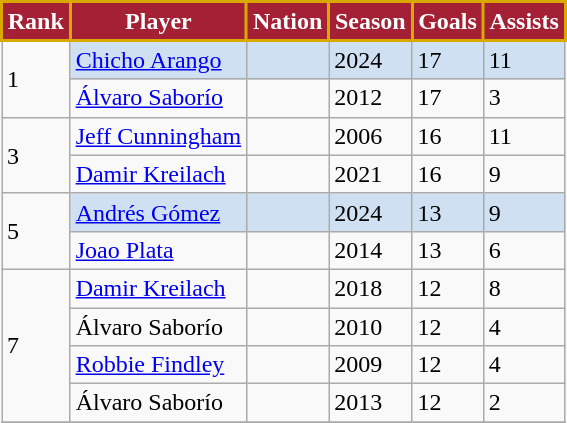<table class="wikitable">
<tr>
</tr>
<tr>
<th style="background:#A32035; color:#FFF; border:2px solid #DAA900;" scope="col">Rank</th>
<th style="background:#A32035; color:#FFF; border:2px solid #DAA900;" scope="col">Player</th>
<th style="background:#A32035; color:#FFF; border:2px solid #DAA900;" scope="col">Nation</th>
<th style="background:#A32035; color:#FFF; border:2px solid #DAA900;" scope="col">Season</th>
<th style="background:#A32035; color:#FFF; border:2px solid #DAA900;" scope="col">Goals</th>
<th style="background:#A32035; color:#FFF; border:2px solid #DAA900;" scope="col">Assists</th>
</tr>
<tr>
<td rowspan="2">1</td>
<td style="background: #CEE0F2"><a href='#'>Chicho Arango</a></td>
<td style="background: #CEE0F2"></td>
<td style="background: #CEE0F2">2024</td>
<td style="background: #CEE0F2">17</td>
<td style="background: #CEE0F2">11</td>
</tr>
<tr>
<td><a href='#'>Álvaro Saborío</a></td>
<td></td>
<td>2012</td>
<td>17</td>
<td>3</td>
</tr>
<tr>
<td rowspan="2">3</td>
<td><a href='#'>Jeff Cunningham</a></td>
<td></td>
<td>2006</td>
<td>16</td>
<td>11</td>
</tr>
<tr>
<td><a href='#'>Damir Kreilach</a></td>
<td></td>
<td>2021</td>
<td>16</td>
<td>9</td>
</tr>
<tr>
<td rowspan="2">5</td>
<td style="background: #CEE0F2"><a href='#'>Andrés Gómez</a></td>
<td style="background: #CEE0F2"></td>
<td style="background: #CEE0F2">2024</td>
<td style="background: #CEE0F2">13</td>
<td style="background: #CEE0F2">9</td>
</tr>
<tr>
<td><a href='#'>Joao Plata</a></td>
<td></td>
<td>2014</td>
<td>13</td>
<td>6</td>
</tr>
<tr>
<td rowspan="4">7</td>
<td><a href='#'>Damir Kreilach</a></td>
<td></td>
<td>2018</td>
<td>12</td>
<td>8</td>
</tr>
<tr>
<td>Álvaro Saborío</td>
<td></td>
<td>2010</td>
<td>12</td>
<td>4</td>
</tr>
<tr>
<td><a href='#'>Robbie Findley</a></td>
<td></td>
<td>2009</td>
<td>12</td>
<td>4</td>
</tr>
<tr>
<td>Álvaro Saborío</td>
<td></td>
<td>2013</td>
<td>12</td>
<td>2</td>
</tr>
<tr>
</tr>
</table>
